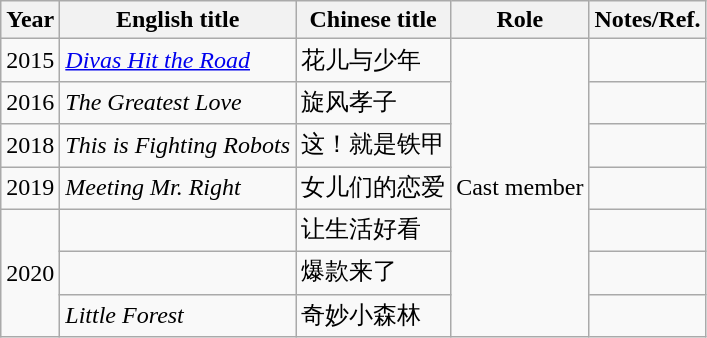<table class="wikitable sortable">
<tr>
<th>Year</th>
<th>English title</th>
<th>Chinese title</th>
<th>Role</th>
<th class="unsortable">Notes/Ref.</th>
</tr>
<tr>
<td>2015</td>
<td><em><a href='#'>Divas Hit the Road</a></em></td>
<td>花儿与少年</td>
<td rowspan=7>Cast member</td>
<td></td>
</tr>
<tr>
<td>2016</td>
<td><em>The Greatest Love</em></td>
<td>旋风孝子</td>
<td></td>
</tr>
<tr>
<td>2018</td>
<td><em>This is Fighting Robots</em></td>
<td>这！就是铁甲</td>
<td></td>
</tr>
<tr>
<td>2019</td>
<td><em>Meeting Mr. Right</em></td>
<td>女儿们的恋爱</td>
<td></td>
</tr>
<tr>
<td rowspan="3">2020</td>
<td></td>
<td>让生活好看</td>
<td></td>
</tr>
<tr>
<td></td>
<td>爆款来了</td>
<td></td>
</tr>
<tr>
<td><em>Little Forest</em></td>
<td>奇妙小森林</td>
<td></td>
</tr>
</table>
